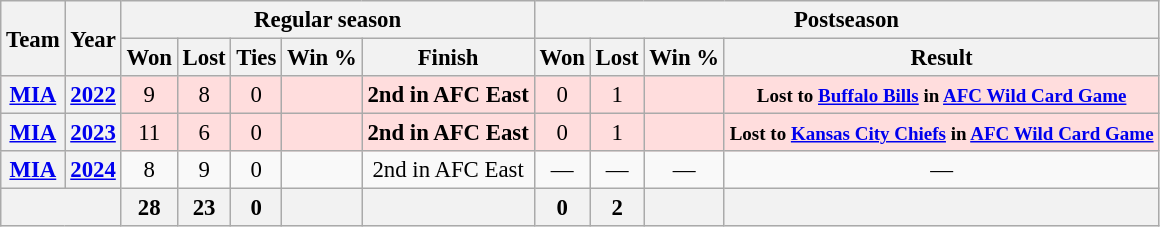<table class="wikitable" style="font-size: 95%; text-align:center">
<tr>
<th rowspan="2">Team</th>
<th rowspan="2">Year</th>
<th colspan="5">Regular season</th>
<th colspan="4">Postseason</th>
</tr>
<tr>
<th>Won</th>
<th>Lost</th>
<th>Ties</th>
<th>Win %</th>
<th>Finish</th>
<th>Won</th>
<th>Lost</th>
<th>Win %</th>
<th>Result</th>
</tr>
<tr style="background:#fdd">
<th><a href='#'>MIA</a></th>
<th><a href='#'>2022</a></th>
<td>9</td>
<td>8</td>
<td>0</td>
<td></td>
<td><strong>2nd in AFC East</strong></td>
<td>0</td>
<td>1</td>
<td></td>
<td><small><strong>Lost to <a href='#'>Buffalo Bills</a> in <a href='#'>AFC Wild Card Game</a></strong></small></td>
</tr>
<tr style="background:#fdd;">
<th><a href='#'>MIA</a></th>
<th><a href='#'>2023</a></th>
<td>11</td>
<td>6</td>
<td>0</td>
<td></td>
<td><strong>2nd in AFC East</strong></td>
<td>0</td>
<td>1</td>
<td></td>
<td><small><strong>Lost to <a href='#'>Kansas City Chiefs</a> in <a href='#'>AFC Wild Card Game</a></strong></small></td>
</tr>
<tr>
<th><a href='#'>MIA</a></th>
<th><a href='#'>2024</a></th>
<td>8</td>
<td>9</td>
<td>0</td>
<td></td>
<td>2nd in AFC East</td>
<td>—</td>
<td>—</td>
<td>—</td>
<td>—</td>
</tr>
<tr>
<th colspan="2"></th>
<th>28</th>
<th>23</th>
<th>0</th>
<th></th>
<th></th>
<th>0</th>
<th>2</th>
<th></th>
<th></th>
</tr>
</table>
